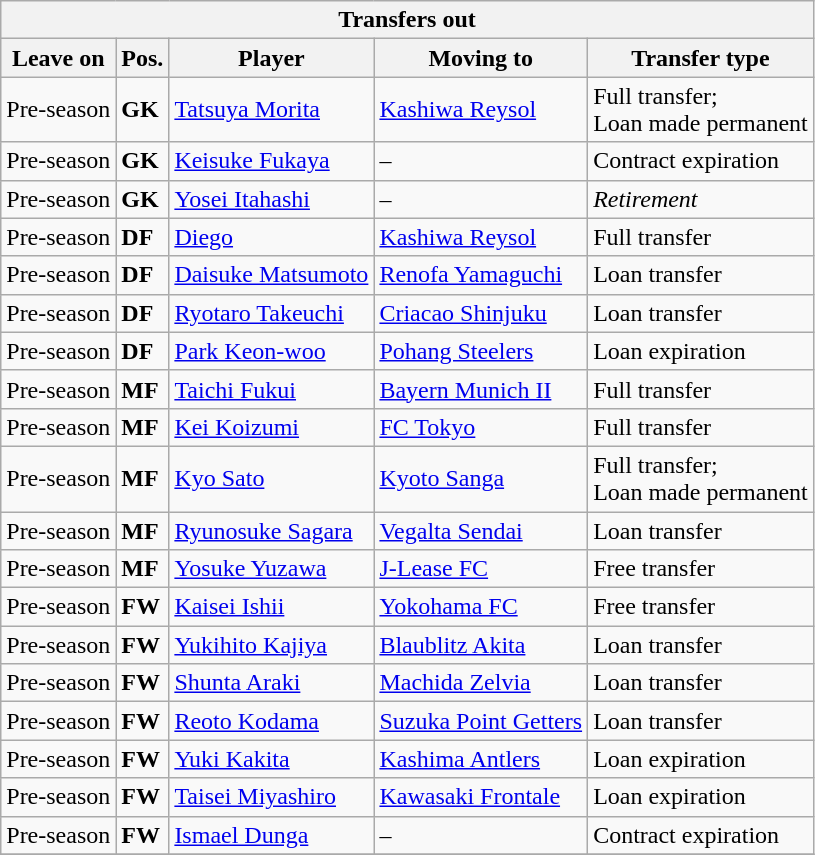<table class="wikitable sortable" style=“text-align:left;>
<tr>
<th colspan="5">Transfers out</th>
</tr>
<tr>
<th>Leave on</th>
<th>Pos.</th>
<th>Player</th>
<th>Moving to</th>
<th>Transfer type</th>
</tr>
<tr>
<td>Pre-season</td>
<td><strong>GK</strong></td>
<td> <a href='#'>Tatsuya Morita</a></td>
<td> <a href='#'>Kashiwa Reysol</a></td>
<td>Full transfer;<br> Loan made permanent</td>
</tr>
<tr>
<td>Pre-season</td>
<td><strong>GK</strong></td>
<td> <a href='#'>Keisuke Fukaya</a></td>
<td>–</td>
<td>Contract expiration</td>
</tr>
<tr>
<td>Pre-season</td>
<td><strong>GK</strong></td>
<td> <a href='#'>Yosei Itahashi</a></td>
<td>–</td>
<td><em>Retirement</em></td>
</tr>
<tr>
<td>Pre-season</td>
<td><strong>DF</strong></td>
<td> <a href='#'>Diego</a></td>
<td> <a href='#'>Kashiwa Reysol</a></td>
<td>Full transfer</td>
</tr>
<tr>
<td>Pre-season</td>
<td><strong>DF</strong></td>
<td> <a href='#'>Daisuke Matsumoto</a></td>
<td> <a href='#'>Renofa Yamaguchi</a></td>
<td>Loan transfer</td>
</tr>
<tr>
<td>Pre-season</td>
<td><strong>DF</strong></td>
<td> <a href='#'>Ryotaro Takeuchi</a></td>
<td> <a href='#'>Criacao Shinjuku</a></td>
<td>Loan transfer</td>
</tr>
<tr>
<td>Pre-season</td>
<td><strong>DF</strong></td>
<td> <a href='#'>Park Keon-woo</a></td>
<td> <a href='#'>Pohang Steelers</a></td>
<td>Loan expiration</td>
</tr>
<tr>
<td>Pre-season</td>
<td><strong>MF</strong></td>
<td> <a href='#'>Taichi Fukui</a></td>
<td> <a href='#'>Bayern Munich II</a></td>
<td>Full transfer</td>
</tr>
<tr>
<td>Pre-season</td>
<td><strong>MF</strong></td>
<td> <a href='#'>Kei Koizumi</a></td>
<td> <a href='#'>FC Tokyo</a></td>
<td>Full transfer</td>
</tr>
<tr>
<td>Pre-season</td>
<td><strong>MF</strong></td>
<td> <a href='#'>Kyo Sato</a></td>
<td> <a href='#'>Kyoto Sanga</a></td>
<td>Full transfer;<br> Loan made permanent</td>
</tr>
<tr>
<td>Pre-season</td>
<td><strong>MF</strong></td>
<td> <a href='#'>Ryunosuke Sagara</a></td>
<td> <a href='#'>Vegalta Sendai</a></td>
<td>Loan transfer</td>
</tr>
<tr>
<td>Pre-season</td>
<td><strong>MF</strong></td>
<td> <a href='#'>Yosuke Yuzawa</a></td>
<td> <a href='#'>J-Lease FC</a></td>
<td>Free transfer</td>
</tr>
<tr>
<td>Pre-season</td>
<td><strong>FW</strong></td>
<td> <a href='#'>Kaisei Ishii</a></td>
<td> <a href='#'>Yokohama FC</a></td>
<td>Free transfer</td>
</tr>
<tr>
<td>Pre-season</td>
<td><strong>FW</strong></td>
<td> <a href='#'>Yukihito Kajiya</a></td>
<td> <a href='#'>Blaublitz Akita</a></td>
<td>Loan transfer</td>
</tr>
<tr>
<td>Pre-season</td>
<td><strong>FW</strong></td>
<td> <a href='#'>Shunta Araki</a></td>
<td> <a href='#'>Machida Zelvia</a></td>
<td>Loan transfer</td>
</tr>
<tr>
<td>Pre-season</td>
<td><strong>FW</strong></td>
<td> <a href='#'>Reoto Kodama</a></td>
<td> <a href='#'>Suzuka Point Getters</a></td>
<td>Loan transfer</td>
</tr>
<tr>
<td>Pre-season</td>
<td><strong>FW</strong></td>
<td> <a href='#'>Yuki Kakita</a></td>
<td> <a href='#'>Kashima Antlers</a></td>
<td>Loan expiration</td>
</tr>
<tr>
<td>Pre-season</td>
<td><strong>FW</strong></td>
<td> <a href='#'>Taisei Miyashiro</a></td>
<td> <a href='#'>Kawasaki Frontale</a></td>
<td>Loan expiration</td>
</tr>
<tr>
<td>Pre-season</td>
<td><strong>FW</strong></td>
<td> <a href='#'>Ismael Dunga</a></td>
<td>–</td>
<td>Contract expiration</td>
</tr>
<tr>
</tr>
</table>
